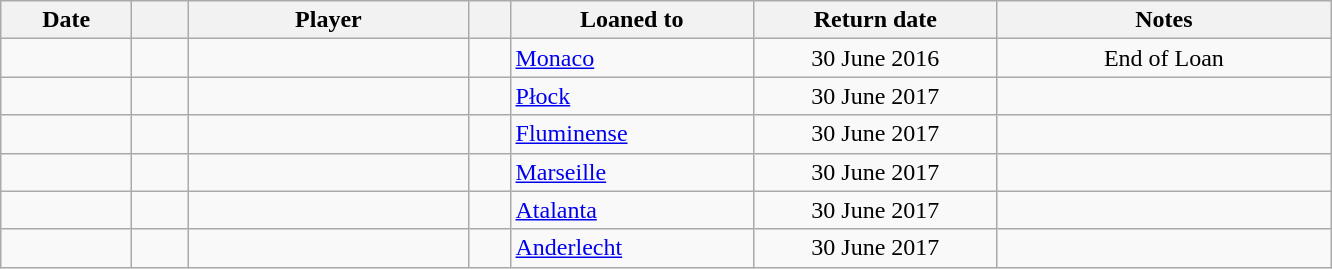<table class="wikitable sortable">
<tr>
<th style="width:80px;">Date</th>
<th style="width:30px;"></th>
<th style="width:180px;">Player</th>
<th style="width:20px;"></th>
<th style="width:155px;">Loaned to</th>
<th style="width:155px;" class="unsortable">Return date</th>
<th style="width:215px;" class="unsortable">Notes</th>
</tr>
<tr>
<td></td>
<td align=center></td>
<td> </td>
<td></td>
<td> <a href='#'>Monaco</a></td>
<td align=center>30 June 2016</td>
<td align=center>End of Loan</td>
</tr>
<tr>
<td></td>
<td align=center></td>
<td> </td>
<td></td>
<td> <a href='#'>Płock</a></td>
<td align=center>30 June 2017</td>
<td align=center></td>
</tr>
<tr>
<td></td>
<td align=center></td>
<td> </td>
<td></td>
<td> <a href='#'>Fluminense</a></td>
<td align=center>30 June 2017</td>
<td align=center></td>
</tr>
<tr>
<td></td>
<td align=center></td>
<td> </td>
<td></td>
<td> <a href='#'>Marseille</a></td>
<td align=center>30 June 2017</td>
<td align=center></td>
</tr>
<tr>
<td></td>
<td align=center></td>
<td> </td>
<td></td>
<td> <a href='#'>Atalanta</a></td>
<td align=center>30 June 2017</td>
<td align=center></td>
</tr>
<tr>
<td></td>
<td align=center></td>
<td> </td>
<td></td>
<td> <a href='#'>Anderlecht</a></td>
<td align=center>30 June 2017</td>
<td align=center></td>
</tr>
</table>
